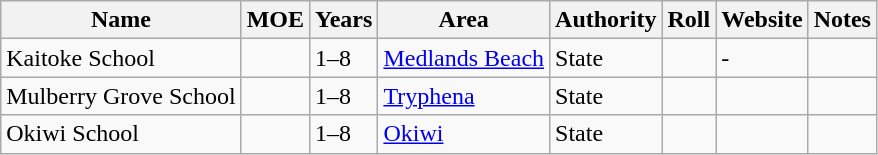<table class="wikitable sortable">
<tr>
<th>Name</th>
<th>MOE</th>
<th>Years</th>
<th>Area</th>
<th>Authority</th>
<th>Roll</th>
<th>Website</th>
<th>Notes</th>
</tr>
<tr>
<td>Kaitoke School</td>
<td></td>
<td>1–8</td>
<td><a href='#'>Medlands Beach</a></td>
<td>State</td>
<td></td>
<td>-</td>
<td></td>
</tr>
<tr>
<td>Mulberry Grove School</td>
<td></td>
<td>1–8</td>
<td><a href='#'>Tryphena</a></td>
<td>State</td>
<td></td>
<td></td>
<td></td>
</tr>
<tr>
<td>Okiwi School</td>
<td></td>
<td>1–8</td>
<td><a href='#'>Okiwi</a></td>
<td>State</td>
<td></td>
<td></td>
<td></td>
</tr>
</table>
